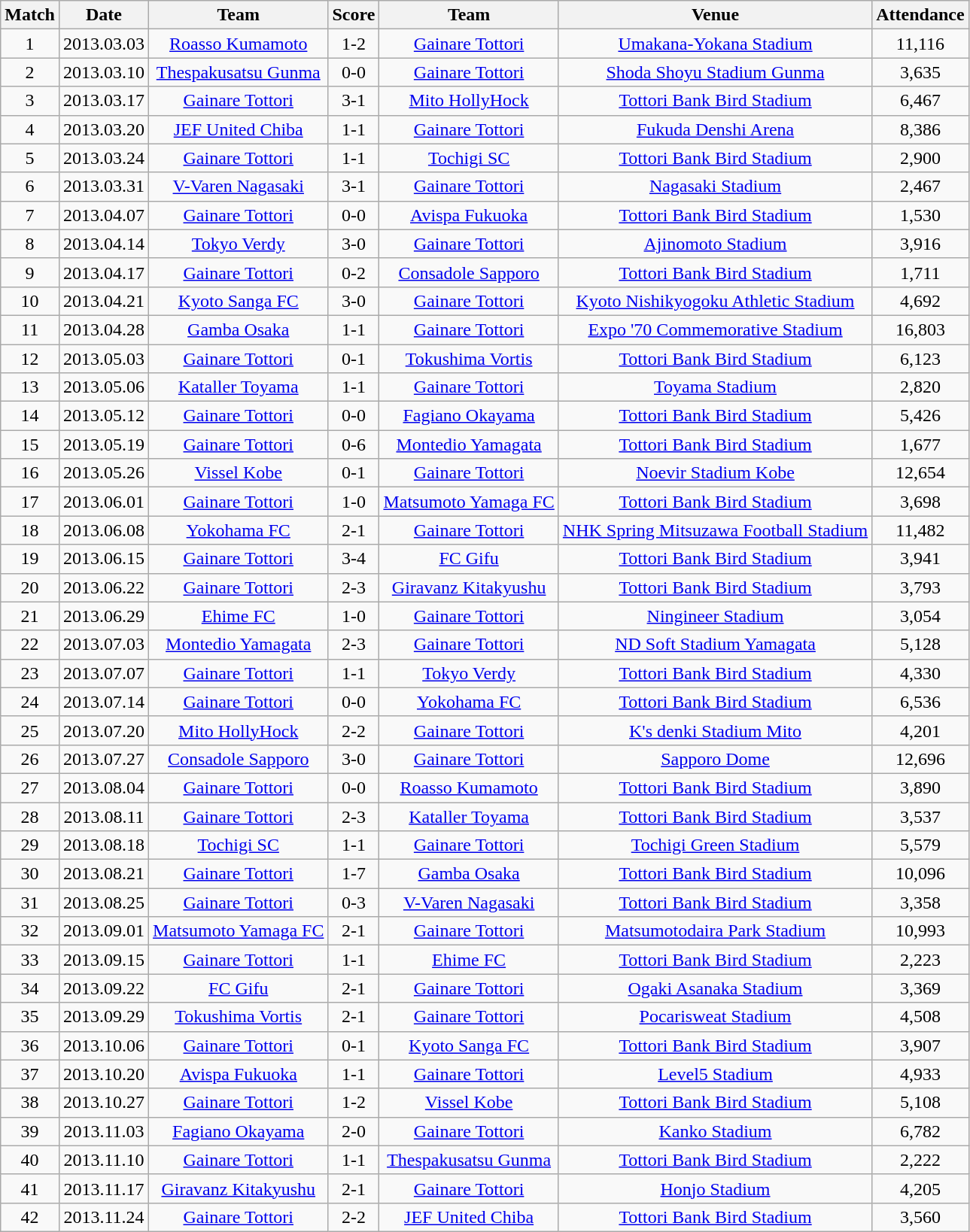<table class="wikitable" style="text-align:center;">
<tr>
<th>Match</th>
<th>Date</th>
<th>Team</th>
<th>Score</th>
<th>Team</th>
<th>Venue</th>
<th>Attendance</th>
</tr>
<tr>
<td>1</td>
<td>2013.03.03</td>
<td><a href='#'>Roasso Kumamoto</a></td>
<td>1-2</td>
<td><a href='#'>Gainare Tottori</a></td>
<td><a href='#'>Umakana-Yokana Stadium</a></td>
<td>11,116</td>
</tr>
<tr>
<td>2</td>
<td>2013.03.10</td>
<td><a href='#'>Thespakusatsu Gunma</a></td>
<td>0-0</td>
<td><a href='#'>Gainare Tottori</a></td>
<td><a href='#'>Shoda Shoyu Stadium Gunma</a></td>
<td>3,635</td>
</tr>
<tr>
<td>3</td>
<td>2013.03.17</td>
<td><a href='#'>Gainare Tottori</a></td>
<td>3-1</td>
<td><a href='#'>Mito HollyHock</a></td>
<td><a href='#'>Tottori Bank Bird Stadium</a></td>
<td>6,467</td>
</tr>
<tr>
<td>4</td>
<td>2013.03.20</td>
<td><a href='#'>JEF United Chiba</a></td>
<td>1-1</td>
<td><a href='#'>Gainare Tottori</a></td>
<td><a href='#'>Fukuda Denshi Arena</a></td>
<td>8,386</td>
</tr>
<tr>
<td>5</td>
<td>2013.03.24</td>
<td><a href='#'>Gainare Tottori</a></td>
<td>1-1</td>
<td><a href='#'>Tochigi SC</a></td>
<td><a href='#'>Tottori Bank Bird Stadium</a></td>
<td>2,900</td>
</tr>
<tr>
<td>6</td>
<td>2013.03.31</td>
<td><a href='#'>V-Varen Nagasaki</a></td>
<td>3-1</td>
<td><a href='#'>Gainare Tottori</a></td>
<td><a href='#'>Nagasaki Stadium</a></td>
<td>2,467</td>
</tr>
<tr>
<td>7</td>
<td>2013.04.07</td>
<td><a href='#'>Gainare Tottori</a></td>
<td>0-0</td>
<td><a href='#'>Avispa Fukuoka</a></td>
<td><a href='#'>Tottori Bank Bird Stadium</a></td>
<td>1,530</td>
</tr>
<tr>
<td>8</td>
<td>2013.04.14</td>
<td><a href='#'>Tokyo Verdy</a></td>
<td>3-0</td>
<td><a href='#'>Gainare Tottori</a></td>
<td><a href='#'>Ajinomoto Stadium</a></td>
<td>3,916</td>
</tr>
<tr>
<td>9</td>
<td>2013.04.17</td>
<td><a href='#'>Gainare Tottori</a></td>
<td>0-2</td>
<td><a href='#'>Consadole Sapporo</a></td>
<td><a href='#'>Tottori Bank Bird Stadium</a></td>
<td>1,711</td>
</tr>
<tr>
<td>10</td>
<td>2013.04.21</td>
<td><a href='#'>Kyoto Sanga FC</a></td>
<td>3-0</td>
<td><a href='#'>Gainare Tottori</a></td>
<td><a href='#'>Kyoto Nishikyogoku Athletic Stadium</a></td>
<td>4,692</td>
</tr>
<tr>
<td>11</td>
<td>2013.04.28</td>
<td><a href='#'>Gamba Osaka</a></td>
<td>1-1</td>
<td><a href='#'>Gainare Tottori</a></td>
<td><a href='#'>Expo '70 Commemorative Stadium</a></td>
<td>16,803</td>
</tr>
<tr>
<td>12</td>
<td>2013.05.03</td>
<td><a href='#'>Gainare Tottori</a></td>
<td>0-1</td>
<td><a href='#'>Tokushima Vortis</a></td>
<td><a href='#'>Tottori Bank Bird Stadium</a></td>
<td>6,123</td>
</tr>
<tr>
<td>13</td>
<td>2013.05.06</td>
<td><a href='#'>Kataller Toyama</a></td>
<td>1-1</td>
<td><a href='#'>Gainare Tottori</a></td>
<td><a href='#'>Toyama Stadium</a></td>
<td>2,820</td>
</tr>
<tr>
<td>14</td>
<td>2013.05.12</td>
<td><a href='#'>Gainare Tottori</a></td>
<td>0-0</td>
<td><a href='#'>Fagiano Okayama</a></td>
<td><a href='#'>Tottori Bank Bird Stadium</a></td>
<td>5,426</td>
</tr>
<tr>
<td>15</td>
<td>2013.05.19</td>
<td><a href='#'>Gainare Tottori</a></td>
<td>0-6</td>
<td><a href='#'>Montedio Yamagata</a></td>
<td><a href='#'>Tottori Bank Bird Stadium</a></td>
<td>1,677</td>
</tr>
<tr>
<td>16</td>
<td>2013.05.26</td>
<td><a href='#'>Vissel Kobe</a></td>
<td>0-1</td>
<td><a href='#'>Gainare Tottori</a></td>
<td><a href='#'>Noevir Stadium Kobe</a></td>
<td>12,654</td>
</tr>
<tr>
<td>17</td>
<td>2013.06.01</td>
<td><a href='#'>Gainare Tottori</a></td>
<td>1-0</td>
<td><a href='#'>Matsumoto Yamaga FC</a></td>
<td><a href='#'>Tottori Bank Bird Stadium</a></td>
<td>3,698</td>
</tr>
<tr>
<td>18</td>
<td>2013.06.08</td>
<td><a href='#'>Yokohama FC</a></td>
<td>2-1</td>
<td><a href='#'>Gainare Tottori</a></td>
<td><a href='#'>NHK Spring Mitsuzawa Football Stadium</a></td>
<td>11,482</td>
</tr>
<tr>
<td>19</td>
<td>2013.06.15</td>
<td><a href='#'>Gainare Tottori</a></td>
<td>3-4</td>
<td><a href='#'>FC Gifu</a></td>
<td><a href='#'>Tottori Bank Bird Stadium</a></td>
<td>3,941</td>
</tr>
<tr>
<td>20</td>
<td>2013.06.22</td>
<td><a href='#'>Gainare Tottori</a></td>
<td>2-3</td>
<td><a href='#'>Giravanz Kitakyushu</a></td>
<td><a href='#'>Tottori Bank Bird Stadium</a></td>
<td>3,793</td>
</tr>
<tr>
<td>21</td>
<td>2013.06.29</td>
<td><a href='#'>Ehime FC</a></td>
<td>1-0</td>
<td><a href='#'>Gainare Tottori</a></td>
<td><a href='#'>Ningineer Stadium</a></td>
<td>3,054</td>
</tr>
<tr>
<td>22</td>
<td>2013.07.03</td>
<td><a href='#'>Montedio Yamagata</a></td>
<td>2-3</td>
<td><a href='#'>Gainare Tottori</a></td>
<td><a href='#'>ND Soft Stadium Yamagata</a></td>
<td>5,128</td>
</tr>
<tr>
<td>23</td>
<td>2013.07.07</td>
<td><a href='#'>Gainare Tottori</a></td>
<td>1-1</td>
<td><a href='#'>Tokyo Verdy</a></td>
<td><a href='#'>Tottori Bank Bird Stadium</a></td>
<td>4,330</td>
</tr>
<tr>
<td>24</td>
<td>2013.07.14</td>
<td><a href='#'>Gainare Tottori</a></td>
<td>0-0</td>
<td><a href='#'>Yokohama FC</a></td>
<td><a href='#'>Tottori Bank Bird Stadium</a></td>
<td>6,536</td>
</tr>
<tr>
<td>25</td>
<td>2013.07.20</td>
<td><a href='#'>Mito HollyHock</a></td>
<td>2-2</td>
<td><a href='#'>Gainare Tottori</a></td>
<td><a href='#'>K's denki Stadium Mito</a></td>
<td>4,201</td>
</tr>
<tr>
<td>26</td>
<td>2013.07.27</td>
<td><a href='#'>Consadole Sapporo</a></td>
<td>3-0</td>
<td><a href='#'>Gainare Tottori</a></td>
<td><a href='#'>Sapporo Dome</a></td>
<td>12,696</td>
</tr>
<tr>
<td>27</td>
<td>2013.08.04</td>
<td><a href='#'>Gainare Tottori</a></td>
<td>0-0</td>
<td><a href='#'>Roasso Kumamoto</a></td>
<td><a href='#'>Tottori Bank Bird Stadium</a></td>
<td>3,890</td>
</tr>
<tr>
<td>28</td>
<td>2013.08.11</td>
<td><a href='#'>Gainare Tottori</a></td>
<td>2-3</td>
<td><a href='#'>Kataller Toyama</a></td>
<td><a href='#'>Tottori Bank Bird Stadium</a></td>
<td>3,537</td>
</tr>
<tr>
<td>29</td>
<td>2013.08.18</td>
<td><a href='#'>Tochigi SC</a></td>
<td>1-1</td>
<td><a href='#'>Gainare Tottori</a></td>
<td><a href='#'>Tochigi Green Stadium</a></td>
<td>5,579</td>
</tr>
<tr>
<td>30</td>
<td>2013.08.21</td>
<td><a href='#'>Gainare Tottori</a></td>
<td>1-7</td>
<td><a href='#'>Gamba Osaka</a></td>
<td><a href='#'>Tottori Bank Bird Stadium</a></td>
<td>10,096</td>
</tr>
<tr>
<td>31</td>
<td>2013.08.25</td>
<td><a href='#'>Gainare Tottori</a></td>
<td>0-3</td>
<td><a href='#'>V-Varen Nagasaki</a></td>
<td><a href='#'>Tottori Bank Bird Stadium</a></td>
<td>3,358</td>
</tr>
<tr>
<td>32</td>
<td>2013.09.01</td>
<td><a href='#'>Matsumoto Yamaga FC</a></td>
<td>2-1</td>
<td><a href='#'>Gainare Tottori</a></td>
<td><a href='#'>Matsumotodaira Park Stadium</a></td>
<td>10,993</td>
</tr>
<tr>
<td>33</td>
<td>2013.09.15</td>
<td><a href='#'>Gainare Tottori</a></td>
<td>1-1</td>
<td><a href='#'>Ehime FC</a></td>
<td><a href='#'>Tottori Bank Bird Stadium</a></td>
<td>2,223</td>
</tr>
<tr>
<td>34</td>
<td>2013.09.22</td>
<td><a href='#'>FC Gifu</a></td>
<td>2-1</td>
<td><a href='#'>Gainare Tottori</a></td>
<td><a href='#'>Ogaki Asanaka Stadium</a></td>
<td>3,369</td>
</tr>
<tr>
<td>35</td>
<td>2013.09.29</td>
<td><a href='#'>Tokushima Vortis</a></td>
<td>2-1</td>
<td><a href='#'>Gainare Tottori</a></td>
<td><a href='#'>Pocarisweat Stadium</a></td>
<td>4,508</td>
</tr>
<tr>
<td>36</td>
<td>2013.10.06</td>
<td><a href='#'>Gainare Tottori</a></td>
<td>0-1</td>
<td><a href='#'>Kyoto Sanga FC</a></td>
<td><a href='#'>Tottori Bank Bird Stadium</a></td>
<td>3,907</td>
</tr>
<tr>
<td>37</td>
<td>2013.10.20</td>
<td><a href='#'>Avispa Fukuoka</a></td>
<td>1-1</td>
<td><a href='#'>Gainare Tottori</a></td>
<td><a href='#'>Level5 Stadium</a></td>
<td>4,933</td>
</tr>
<tr>
<td>38</td>
<td>2013.10.27</td>
<td><a href='#'>Gainare Tottori</a></td>
<td>1-2</td>
<td><a href='#'>Vissel Kobe</a></td>
<td><a href='#'>Tottori Bank Bird Stadium</a></td>
<td>5,108</td>
</tr>
<tr>
<td>39</td>
<td>2013.11.03</td>
<td><a href='#'>Fagiano Okayama</a></td>
<td>2-0</td>
<td><a href='#'>Gainare Tottori</a></td>
<td><a href='#'>Kanko Stadium</a></td>
<td>6,782</td>
</tr>
<tr>
<td>40</td>
<td>2013.11.10</td>
<td><a href='#'>Gainare Tottori</a></td>
<td>1-1</td>
<td><a href='#'>Thespakusatsu Gunma</a></td>
<td><a href='#'>Tottori Bank Bird Stadium</a></td>
<td>2,222</td>
</tr>
<tr>
<td>41</td>
<td>2013.11.17</td>
<td><a href='#'>Giravanz Kitakyushu</a></td>
<td>2-1</td>
<td><a href='#'>Gainare Tottori</a></td>
<td><a href='#'>Honjo Stadium</a></td>
<td>4,205</td>
</tr>
<tr>
<td>42</td>
<td>2013.11.24</td>
<td><a href='#'>Gainare Tottori</a></td>
<td>2-2</td>
<td><a href='#'>JEF United Chiba</a></td>
<td><a href='#'>Tottori Bank Bird Stadium</a></td>
<td>3,560</td>
</tr>
</table>
